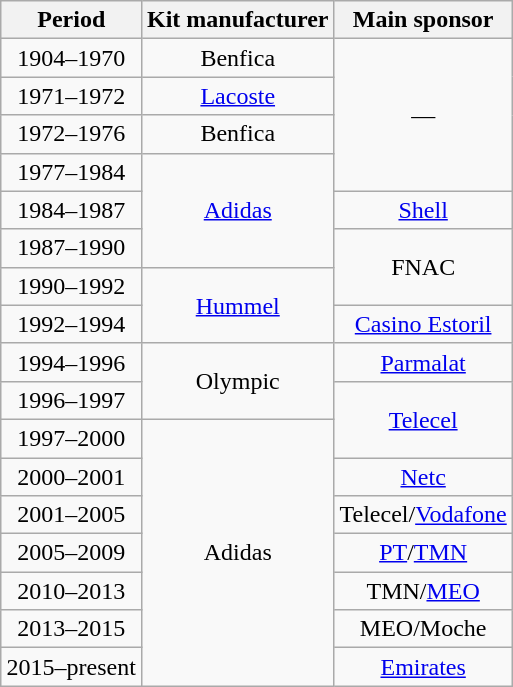<table class="wikitable collapsible" style="text-align:center; float:right; margin-left:1em;">
<tr>
<th>Period</th>
<th>Kit manufacturer</th>
<th>Main sponsor</th>
</tr>
<tr>
<td>1904–1970</td>
<td>Benfica</td>
<td rowspan=4>—</td>
</tr>
<tr>
<td>1971–1972</td>
<td><a href='#'>Lacoste</a></td>
</tr>
<tr>
<td>1972–1976</td>
<td>Benfica</td>
</tr>
<tr>
<td>1977–1984</td>
<td rowspan=3><a href='#'>Adidas</a></td>
</tr>
<tr>
<td>1984–1987</td>
<td><a href='#'>Shell</a></td>
</tr>
<tr>
<td>1987–1990</td>
<td rowspan=2>FNAC</td>
</tr>
<tr>
<td>1990–1992</td>
<td rowspan=2><a href='#'>Hummel</a></td>
</tr>
<tr>
<td>1992–1994</td>
<td><a href='#'>Casino Estoril</a></td>
</tr>
<tr>
<td>1994–1996</td>
<td rowspan=2>Olympic</td>
<td><a href='#'>Parmalat</a></td>
</tr>
<tr>
<td>1996–1997</td>
<td rowspan=2><a href='#'>Telecel</a></td>
</tr>
<tr>
<td>1997–2000</td>
<td rowspan=7>Adidas</td>
</tr>
<tr>
<td>2000–2001</td>
<td><a href='#'>Netc</a></td>
</tr>
<tr>
<td>2001–2005</td>
<td>Telecel/<a href='#'>Vodafone</a></td>
</tr>
<tr>
<td>2005–2009</td>
<td><a href='#'>PT</a>/<a href='#'>TMN</a></td>
</tr>
<tr>
<td>2010–2013</td>
<td>TMN/<a href='#'>MEO</a></td>
</tr>
<tr>
<td>2013–2015</td>
<td>MEO/Moche</td>
</tr>
<tr>
<td>2015–present</td>
<td><a href='#'>Emirates</a></td>
</tr>
</table>
